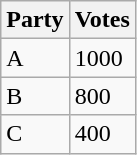<table class="wikitable">
<tr>
<th>Party</th>
<th>Votes</th>
</tr>
<tr>
<td>A</td>
<td>1000</td>
</tr>
<tr>
<td>B</td>
<td>800</td>
</tr>
<tr>
<td>C</td>
<td>400</td>
</tr>
</table>
